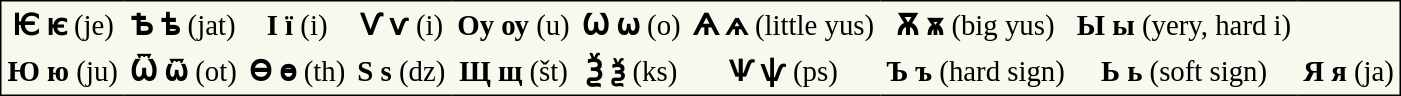<table cellpadding="4" style="font-size:larger; text-align:center; border-color:black; border-width:1px; border-style:solid; border-collapse:collapse; background-color:#F8F8EF;">
<tr>
<td><strong>Ѥ ѥ</strong> (je)</td>
<td><strong>Ѣ ѣ</strong> (jat)</td>
<td><strong>І ї</strong> (i)</td>
<td><strong>Ѵ ѵ</strong> (i)</td>
<td><strong>Оу оу</strong> (u)</td>
<td><strong>Ѡ ѡ</strong> (o)</td>
<td><strong>Ѧ ѧ</strong> (little yus)</td>
<td><strong>Ѫ ѫ</strong> (big yus)</td>
<td><strong>Ы ы</strong> (yery, hard i)</td>
</tr>
<tr>
<td><strong>Ю ю</strong> (ju)</td>
<td><strong>Ѿ ѿ</strong> (ot)</td>
<td><strong>Ѳ ѳ</strong> (th)</td>
<td><strong>Ѕ ѕ</strong> (dz)</td>
<td><strong>Щ щ</strong> (št)</td>
<td><strong>Ѯ ѯ</strong> (ks)</td>
<td><strong>Ѱ ѱ</strong> (ps)</td>
<td><strong>Ъ ъ</strong> (hard sign)</td>
<td><strong>Ь ь</strong> (soft sign)</td>
<td><strong>Я я</strong> (ja)</td>
</tr>
</table>
